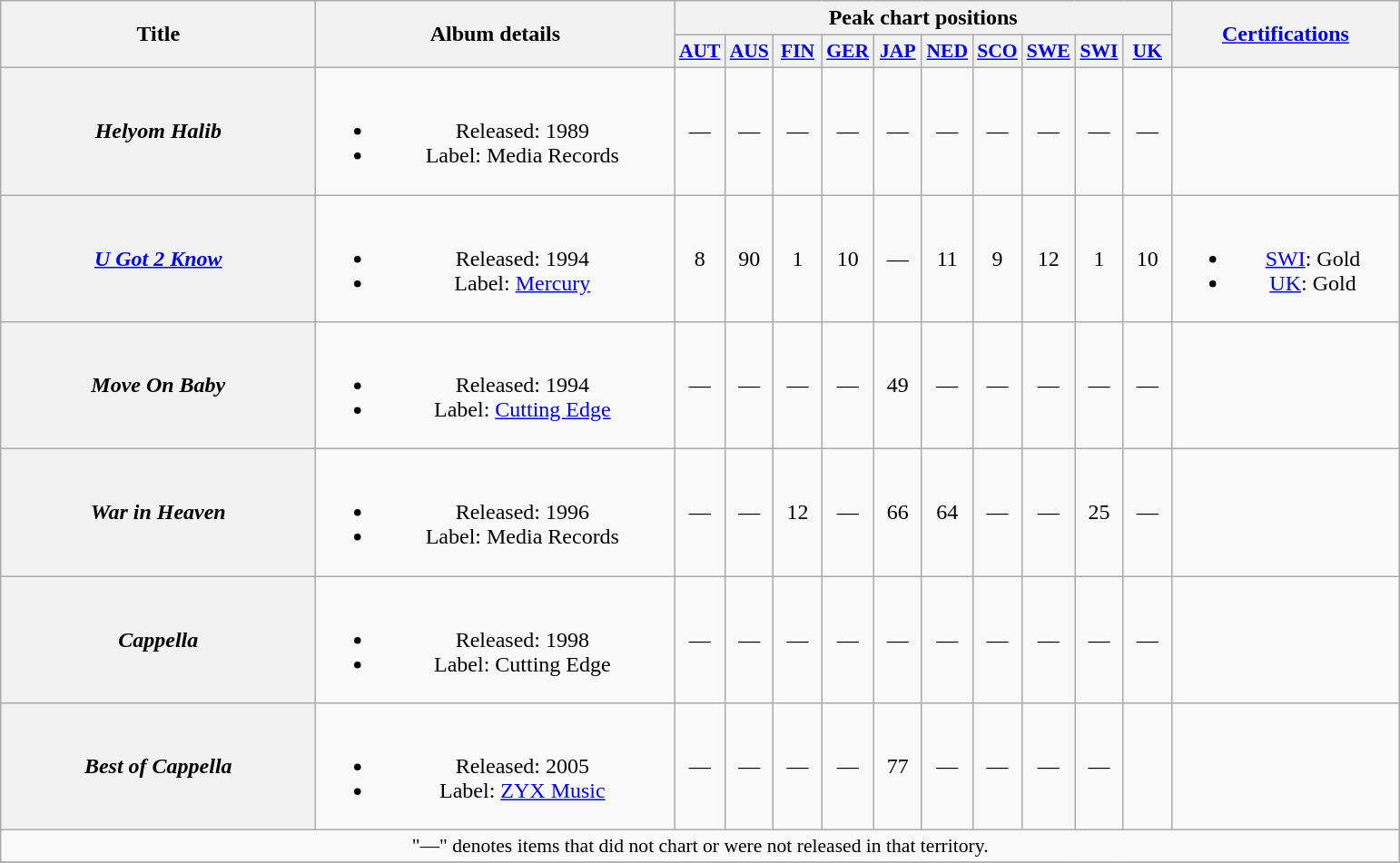<table class="wikitable plainrowheaders" style="text-align:center;">
<tr>
<th scope="col" rowspan="2" style="width:14em;">Title</th>
<th scope="col" rowspan="2" style="width:16em;">Album details</th>
<th scope="col" colspan="10">Peak chart positions</th>
<th rowspan="2" style="width:10em;"><a href='#'>Certifications</a></th>
</tr>
<tr>
<th style="width:2em;font-size:90%;"><a href='#'>AUT</a><br></th>
<th style="width:2em;font-size:90%;"><a href='#'>AUS</a><br></th>
<th style="width:2em;font-size:90%;"><a href='#'>FIN</a><br></th>
<th style="width:2em;font-size:90%;"><a href='#'>GER</a><br></th>
<th style="width:2em;font-size:90%;"><a href='#'>JAP</a><br></th>
<th style="width:2em;font-size:90%;"><a href='#'>NED</a><br></th>
<th style="width:2em;font-size:90%;"><a href='#'>SCO</a><br></th>
<th style="width:2em;font-size:90%;"><a href='#'>SWE</a><br></th>
<th style="width:2em;font-size:90%;"><a href='#'>SWI</a><br></th>
<th style="width:2em;font-size:90%;"><a href='#'>UK</a><br></th>
</tr>
<tr>
<th scope="row"><em>Helyom Halib</em></th>
<td><br><ul><li>Released: 1989</li><li>Label: Media Records</li></ul></td>
<td>—</td>
<td>—</td>
<td>—</td>
<td>—</td>
<td>—</td>
<td>—</td>
<td>—</td>
<td>—</td>
<td>—</td>
<td>—</td>
<td></td>
</tr>
<tr>
<th scope="row"><em><a href='#'>U Got 2 Know</a></em></th>
<td><br><ul><li>Released: 1994</li><li>Label: <a href='#'>Mercury</a></li></ul></td>
<td>8</td>
<td>90</td>
<td>1</td>
<td>10</td>
<td>—</td>
<td>11</td>
<td>9</td>
<td>12</td>
<td>1</td>
<td>10</td>
<td><br><ul><li><a href='#'>SWI</a>: Gold</li><li><a href='#'>UK</a>: Gold</li></ul></td>
</tr>
<tr>
<th scope="row"><em>Move On Baby</em></th>
<td><br><ul><li>Released: 1994</li><li>Label: <a href='#'>Cutting Edge</a></li></ul></td>
<td>—</td>
<td>—</td>
<td>—</td>
<td>—</td>
<td>49</td>
<td>—</td>
<td>—</td>
<td>—</td>
<td>—</td>
<td>—</td>
<td></td>
</tr>
<tr>
<th scope="row"><em>War in Heaven</em></th>
<td><br><ul><li>Released: 1996</li><li>Label: Media Records</li></ul></td>
<td>—</td>
<td>—</td>
<td>12</td>
<td>—</td>
<td>66</td>
<td>64</td>
<td>—</td>
<td>—</td>
<td>25</td>
<td>—</td>
<td></td>
</tr>
<tr>
<th scope="row"><em>Cappella</em></th>
<td><br><ul><li>Released: 1998</li><li>Label: Cutting Edge</li></ul></td>
<td>—</td>
<td>—</td>
<td>—</td>
<td>—</td>
<td>—</td>
<td>—</td>
<td>—</td>
<td>—</td>
<td>—</td>
<td>—</td>
<td></td>
</tr>
<tr>
<th scope="row"><em>Best of Cappella</em></th>
<td><br><ul><li>Released: 2005</li><li>Label: <a href='#'>ZYX Music</a></li></ul></td>
<td>—</td>
<td>—</td>
<td>—</td>
<td>—</td>
<td>77</td>
<td>—</td>
<td>—</td>
<td>—</td>
<td>—</td>
<td></td>
</tr>
<tr>
<td align="center" colspan="15" style="font-size:90%">"—" denotes items that did not chart or were not released in that territory.</td>
</tr>
<tr>
</tr>
</table>
